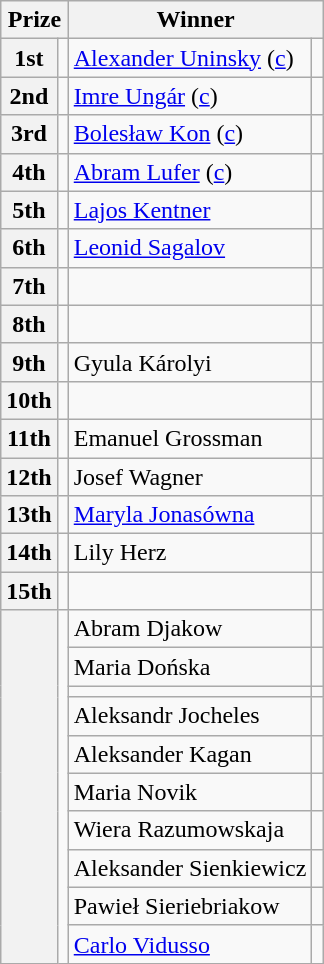<table class="wikitable">
<tr>
<th colspan="2">Prize</th>
<th colspan="2">Winner</th>
</tr>
<tr>
<th>1st</th>
<td></td>
<td><a href='#'>Alexander Uninsky</a> (<a href='#'>c</a>)</td>
<td></td>
</tr>
<tr>
<th>2nd</th>
<td></td>
<td><a href='#'>Imre Ungár</a> (<a href='#'>c</a>)</td>
<td></td>
</tr>
<tr>
<th>3rd</th>
<td></td>
<td><a href='#'>Bolesław Kon</a> (<a href='#'>c</a>)</td>
<td></td>
</tr>
<tr>
<th>4th</th>
<td></td>
<td><a href='#'>Abram Lufer</a> (<a href='#'>c</a>)</td>
<td></td>
</tr>
<tr>
<th>5th</th>
<td></td>
<td><a href='#'>Lajos Kentner</a></td>
<td></td>
</tr>
<tr>
<th>6th</th>
<td></td>
<td><a href='#'>Leonid Sagalov</a></td>
<td></td>
</tr>
<tr>
<th>7th</th>
<td></td>
<td></td>
<td></td>
</tr>
<tr>
<th>8th</th>
<td></td>
<td></td>
<td></td>
</tr>
<tr>
<th>9th</th>
<td></td>
<td>Gyula Károlyi</td>
<td></td>
</tr>
<tr>
<th>10th</th>
<td></td>
<td></td>
<td></td>
</tr>
<tr>
<th>11th</th>
<td></td>
<td>Emanuel Grossman</td>
<td></td>
</tr>
<tr>
<th>12th</th>
<td></td>
<td>Josef Wagner</td>
<td></td>
</tr>
<tr>
<th>13th</th>
<td></td>
<td><a href='#'>Maryla Jonasówna</a></td>
<td></td>
</tr>
<tr>
<th>14th</th>
<td></td>
<td>Lily Herz</td>
<td></td>
</tr>
<tr>
<th>15th</th>
<td></td>
<td></td>
<td></td>
</tr>
<tr>
<th rowspan="10"></th>
<td rowspan="10"></td>
<td>Abram Djakow</td>
<td></td>
</tr>
<tr>
<td>Maria Dońska</td>
<td></td>
</tr>
<tr>
<td></td>
<td></td>
</tr>
<tr>
<td>Aleksandr Jocheles</td>
<td></td>
</tr>
<tr>
<td>Aleksander Kagan</td>
<td></td>
</tr>
<tr>
<td>Maria Novik</td>
<td></td>
</tr>
<tr>
<td>Wiera Razumowskaja</td>
<td></td>
</tr>
<tr>
<td>Aleksander Sienkiewicz</td>
<td></td>
</tr>
<tr>
<td>Pawieł Sieriebriakow</td>
<td></td>
</tr>
<tr>
<td><a href='#'>Carlo Vidusso</a></td>
<td></td>
</tr>
</table>
